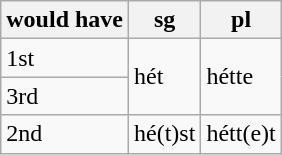<table class="wikitable">
<tr>
<th>would have</th>
<th>sg</th>
<th>pl</th>
</tr>
<tr>
<td>1st</td>
<td rowspan="2">hét</td>
<td rowspan="2">hétte</td>
</tr>
<tr>
<td>3rd</td>
</tr>
<tr>
<td>2nd</td>
<td>hé(t)st</td>
<td>hétt(e)t</td>
</tr>
</table>
